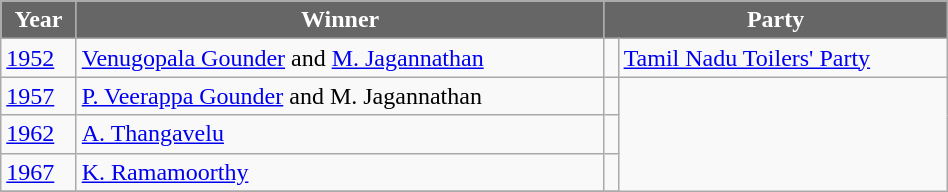<table class="wikitable" width="50%">
<tr>
<th style="background-color:#666666; color:white">Year</th>
<th style="background-color:#666666; color:white">Winner</th>
<th style="background-color:#666666; color:white" colspan="2">Party</th>
</tr>
<tr>
<td><a href='#'>1952</a></td>
<td><a href='#'>Venugopala Gounder</a> and <a href='#'>M. Jagannathan</a></td>
<td></td>
<td><a href='#'>Tamil Nadu Toilers' Party</a></td>
</tr>
<tr>
<td><a href='#'>1957</a></td>
<td><a href='#'>P. Veerappa Gounder</a> and M. Jagannathan</td>
<td></td>
</tr>
<tr>
<td><a href='#'>1962</a></td>
<td><a href='#'>A. Thangavelu</a></td>
<td></td>
</tr>
<tr>
<td><a href='#'>1967</a></td>
<td><a href='#'>K. Ramamoorthy</a></td>
<td></td>
</tr>
<tr>
</tr>
</table>
